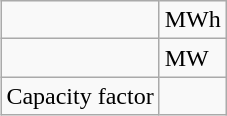<table - class="wikitable calculator-container" style="float: right; margin-left: 15px;">
<tr>
<td></td>
<td> MWh</td>
</tr>
<tr>
<td></td>
<td> MW</td>
</tr>
<tr>
<td>Capacity factor</td>
<td></td>
</tr>
</table>
